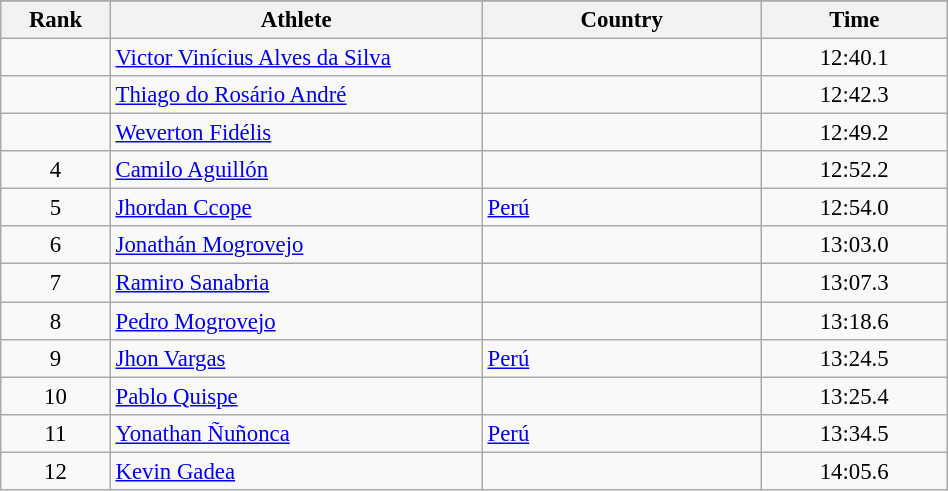<table class="wikitable sortable" style=" text-align:center; font-size:95%;" width="50%">
<tr>
</tr>
<tr>
<th width=5%>Rank</th>
<th width=20%>Athlete</th>
<th width=15%>Country</th>
<th width=10%>Time</th>
</tr>
<tr>
<td align=center></td>
<td align=left><a href='#'>Victor Vinícius Alves da Silva</a></td>
<td align=left></td>
<td>12:40.1</td>
</tr>
<tr>
<td align=center></td>
<td align=left><a href='#'>Thiago do Rosário André</a></td>
<td align=left></td>
<td>12:42.3</td>
</tr>
<tr>
<td align=center></td>
<td align=left><a href='#'>Weverton Fidélis</a></td>
<td align=left></td>
<td>12:49.2</td>
</tr>
<tr>
<td align=center>4</td>
<td align=left><a href='#'>Camilo Aguillón</a></td>
<td align=left></td>
<td>12:52.2</td>
</tr>
<tr>
<td align=center>5</td>
<td align=left><a href='#'>Jhordan Ccope</a></td>
<td align=left> <a href='#'>Perú</a></td>
<td>12:54.0</td>
</tr>
<tr>
<td align=center>6</td>
<td align=left><a href='#'>Jonathán Mogrovejo</a></td>
<td align=left></td>
<td>13:03.0</td>
</tr>
<tr>
<td align=center>7</td>
<td align=left><a href='#'>Ramiro Sanabria</a></td>
<td align=left></td>
<td>13:07.3</td>
</tr>
<tr>
<td align=center>8</td>
<td align=left><a href='#'>Pedro Mogrovejo</a></td>
<td align=left></td>
<td>13:18.6</td>
</tr>
<tr>
<td align=center>9</td>
<td align=left><a href='#'>Jhon Vargas</a></td>
<td align=left> <a href='#'>Perú</a></td>
<td>13:24.5</td>
</tr>
<tr>
<td align=center>10</td>
<td align=left><a href='#'>Pablo Quispe</a></td>
<td align=left></td>
<td>13:25.4</td>
</tr>
<tr>
<td align=center>11</td>
<td align=left><a href='#'>Yonathan Ñuñonca</a></td>
<td align=left> <a href='#'>Perú</a></td>
<td>13:34.5</td>
</tr>
<tr>
<td align=center>12</td>
<td align=left><a href='#'>Kevin Gadea</a></td>
<td align=left></td>
<td>14:05.6</td>
</tr>
</table>
